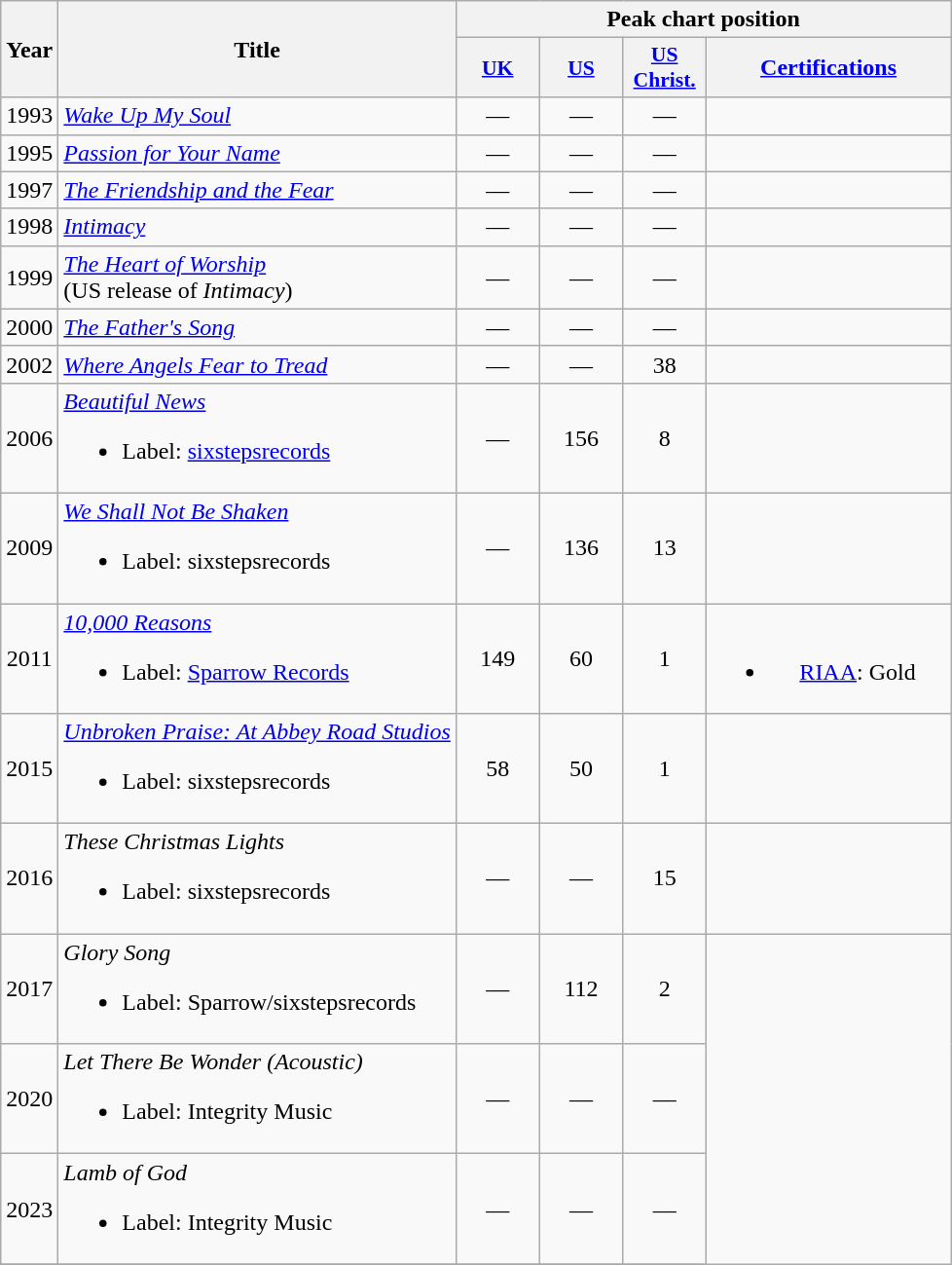<table class="wikitable plainrowheaders" style="text-align:center;">
<tr>
<th scope="col" rowspan="2">Year</th>
<th scope="col" rowspan="2">Title</th>
<th scope="col" colspan="4">Peak chart position</th>
</tr>
<tr>
<th scope="col" style="width:3.5em;font-size:90%;"><a href='#'>UK</a><br></th>
<th scope="col" style="width:3.5em;font-size:90%;"><a href='#'>US</a><br></th>
<th scope="col" style="width:3.5em;font-size:90%;"><a href='#'>US<br>Christ.</a><br></th>
<th scope="col" rowspan="1" style="width:10em;"><a href='#'>Certifications</a></th>
</tr>
<tr>
<td>1993</td>
<td style="text-align:left;"><em><a href='#'>Wake Up My Soul</a></em></td>
<td>—</td>
<td>—</td>
<td>—</td>
<td></td>
</tr>
<tr>
<td>1995</td>
<td style="text-align:left;"><em><a href='#'>Passion for Your Name</a></em></td>
<td>—</td>
<td>—</td>
<td>—</td>
<td></td>
</tr>
<tr>
<td>1997</td>
<td style="text-align:left;"><em><a href='#'>The Friendship and the Fear</a></em></td>
<td>—</td>
<td>—</td>
<td>—</td>
<td></td>
</tr>
<tr>
<td>1998</td>
<td style="text-align:left;"><em><a href='#'>Intimacy</a></em></td>
<td>—</td>
<td>—</td>
<td>—</td>
<td></td>
</tr>
<tr>
<td>1999</td>
<td style="text-align:left;"><em><a href='#'>The Heart of Worship</a></em> <br>(US release of <em>Intimacy</em>)</td>
<td>—</td>
<td>—</td>
<td>—</td>
<td></td>
</tr>
<tr>
<td>2000</td>
<td style="text-align:left;"><em><a href='#'>The Father's Song</a></em></td>
<td>—</td>
<td>—</td>
<td>—</td>
<td></td>
</tr>
<tr>
<td>2002</td>
<td style="text-align:left;"><em><a href='#'>Where Angels Fear to Tread</a></em></td>
<td>—</td>
<td>—</td>
<td>38</td>
<td></td>
</tr>
<tr>
<td>2006</td>
<td style="text-align:left;"><em><a href='#'>Beautiful News</a></em><br><ul><li>Label: <a href='#'>sixstepsrecords</a></li></ul></td>
<td>—</td>
<td>156</td>
<td>8</td>
<td></td>
</tr>
<tr>
<td>2009</td>
<td style="text-align:left;"><em><a href='#'>We Shall Not Be Shaken</a></em><br><ul><li>Label: sixstepsrecords</li></ul></td>
<td>—</td>
<td>136</td>
<td>13</td>
<td></td>
</tr>
<tr>
<td>2011</td>
<td style="text-align:left;"><em><a href='#'>10,000 Reasons</a></em><br><ul><li>Label: <a href='#'>Sparrow Records</a></li></ul></td>
<td>149<br></td>
<td>60</td>
<td>1</td>
<td><br><ul><li><a href='#'>RIAA</a>: Gold</li></ul></td>
</tr>
<tr>
<td>2015</td>
<td style="text-align:left;"><em><a href='#'>Unbroken Praise: At Abbey Road Studios</a></em><br><ul><li>Label: sixstepsrecords</li></ul></td>
<td>58</td>
<td>50</td>
<td>1</td>
<td></td>
</tr>
<tr>
<td>2016</td>
<td style="text-align:left;"><em>These Christmas Lights</em><br><ul><li>Label: sixstepsrecords</li></ul></td>
<td>—</td>
<td>—</td>
<td>15</td>
<td></td>
</tr>
<tr>
<td>2017</td>
<td style="text-align:left;"><em>Glory Song</em><br><ul><li>Label: Sparrow/sixstepsrecords</li></ul></td>
<td>—</td>
<td>112</td>
<td>2</td>
</tr>
<tr>
<td>2020</td>
<td style="text-align:left;"><em>Let There Be Wonder (Acoustic)</em><br><ul><li>Label: Integrity Music</li></ul></td>
<td>—</td>
<td>—</td>
<td>—</td>
</tr>
<tr>
<td>2023</td>
<td style="text-align:left;"><em>Lamb of God</em><br><ul><li>Label: Integrity Music</li></ul></td>
<td>—</td>
<td>—</td>
<td>—</td>
</tr>
<tr>
</tr>
</table>
